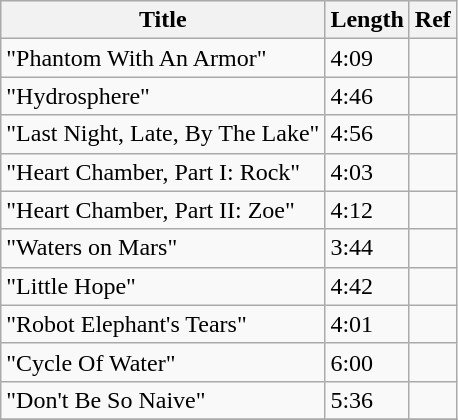<table class="wikitable unsortable">
<tr>
<th>Title</th>
<th>Length</th>
<th>Ref</th>
</tr>
<tr>
<td>"Phantom With An Armor"</td>
<td>4:09</td>
<td></td>
</tr>
<tr>
<td>"Hydrosphere"</td>
<td>4:46</td>
<td></td>
</tr>
<tr>
<td>"Last Night, Late, By The Lake"</td>
<td>4:56</td>
<td></td>
</tr>
<tr>
<td>"Heart Chamber, Part I: Rock"</td>
<td>4:03</td>
<td></td>
</tr>
<tr>
<td>"Heart Chamber, Part II: Zoe"</td>
<td>4:12</td>
<td></td>
</tr>
<tr>
<td>"Waters on Mars"</td>
<td>3:44</td>
<td></td>
</tr>
<tr>
<td>"Little Hope"</td>
<td>4:42</td>
<td></td>
</tr>
<tr>
<td>"Robot Elephant's Tears"</td>
<td>4:01</td>
<td></td>
</tr>
<tr>
<td>"Cycle Of Water"</td>
<td>6:00</td>
<td></td>
</tr>
<tr>
<td>"Don't Be So Naive"</td>
<td>5:36</td>
<td></td>
</tr>
<tr>
</tr>
</table>
